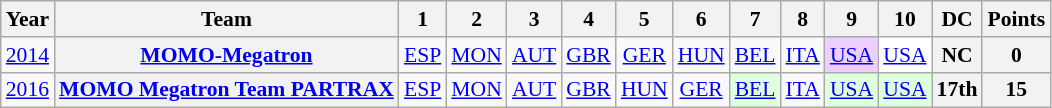<table class="wikitable" style="text-align:center; font-size:90%">
<tr>
<th>Year</th>
<th>Team</th>
<th>1</th>
<th>2</th>
<th>3</th>
<th>4</th>
<th>5</th>
<th>6</th>
<th>7</th>
<th>8</th>
<th>9</th>
<th>10</th>
<th>DC</th>
<th>Points</th>
</tr>
<tr>
<td><a href='#'>2014</a></td>
<th><a href='#'>MOMO-Megatron</a></th>
<td><a href='#'>ESP</a></td>
<td><a href='#'>MON</a></td>
<td><a href='#'>AUT</a></td>
<td><a href='#'>GBR</a></td>
<td><a href='#'>GER</a></td>
<td><a href='#'>HUN</a></td>
<td><a href='#'>BEL</a></td>
<td><a href='#'>ITA</a></td>
<td style="background:#EFCFFF;"><a href='#'>USA</a><br></td>
<td style="background:#FFFFFF;"><a href='#'>USA</a><br></td>
<th>NC</th>
<th>0</th>
</tr>
<tr>
<td><a href='#'>2016</a></td>
<th><a href='#'>MOMO Megatron Team PARTRAX</a></th>
<td><a href='#'>ESP</a></td>
<td><a href='#'>MON</a></td>
<td><a href='#'>AUT</a></td>
<td><a href='#'>GBR</a></td>
<td><a href='#'>HUN</a></td>
<td><a href='#'>GER</a></td>
<td style="background:#DFFFDF;"><a href='#'>BEL</a><br></td>
<td><a href='#'>ITA</a></td>
<td style="background:#DFFFDF;"><a href='#'>USA</a><br></td>
<td style="background:#DFFFDF;"><a href='#'>USA</a><br></td>
<th>17th</th>
<th>15</th>
</tr>
</table>
